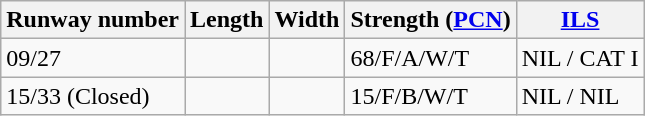<table class="wikitable sortable">
<tr>
<th>Runway number</th>
<th>Length</th>
<th>Width</th>
<th>Strength (<a href='#'>PCN</a>)</th>
<th><a href='#'>ILS</a></th>
</tr>
<tr>
<td>09/27</td>
<td></td>
<td></td>
<td>68/F/A/W/T</td>
<td>NIL / CAT I</td>
</tr>
<tr>
<td>15/33 (Closed)</td>
<td></td>
<td></td>
<td>15/F/B/W/T</td>
<td>NIL / NIL</td>
</tr>
</table>
